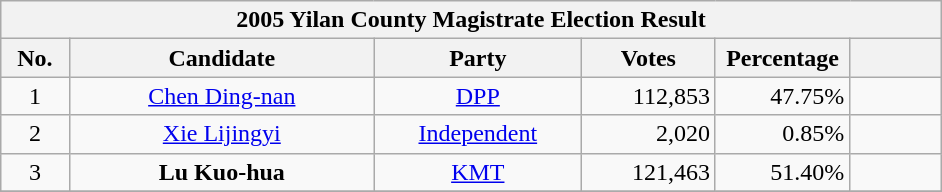<table class="wikitable" style="margin:1em auto; text-align:center">
<tr>
<th colspan="7" width=620px>2005 Yilan County Magistrate Election Result</th>
</tr>
<tr>
<th width=35>No.</th>
<th width=180>Candidate</th>
<th width=120>Party</th>
<th width=75>Votes</th>
<th width=75>Percentage</th>
<th width=49></th>
</tr>
<tr>
<td>1</td>
<td><a href='#'>Chen Ding-nan</a></td>
<td><a href='#'>DPP</a></td>
<td " align="right">112,853</td>
<td align="right">47.75%</td>
<td align="center"></td>
</tr>
<tr>
<td>2</td>
<td><a href='#'>Xie Lijingyi</a></td>
<td><a href='#'>Independent</a></td>
<td " align="right">2,020</td>
<td align="right">0.85%</td>
<td align="center"></td>
</tr>
<tr>
<td>3</td>
<td><strong>Lu Kuo-hua</strong></td>
<td><a href='#'>KMT</a></td>
<td " align="right">121,463</td>
<td align="right">51.40%</td>
<td align="center"></td>
</tr>
<tr bgcolor=EEEEEE>
</tr>
</table>
